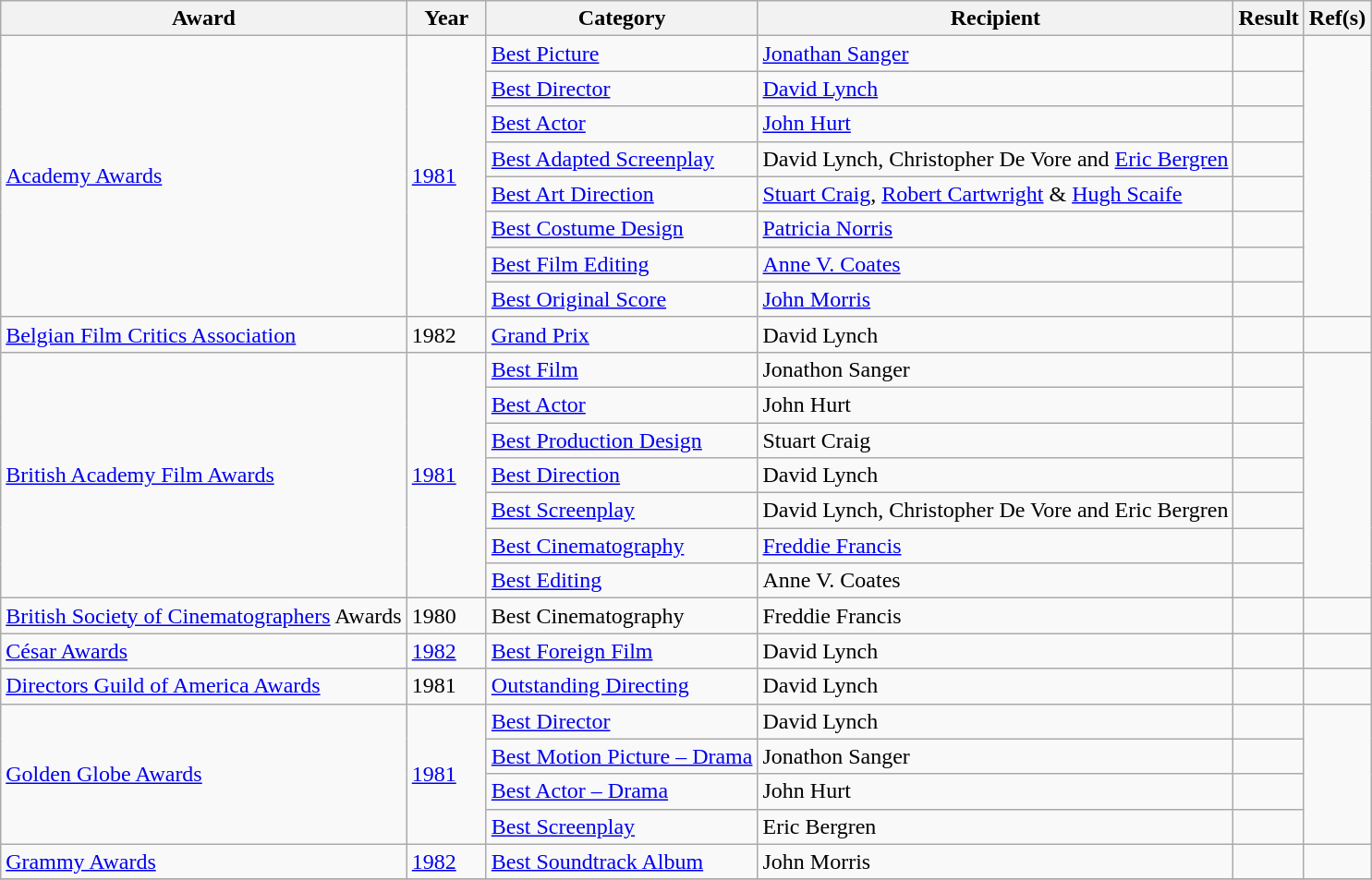<table class="wikitable" style="font-size: 100%;">
<tr>
<th>Award</th>
<th width=50>Year</th>
<th>Category</th>
<th>Recipient</th>
<th>Result</th>
<th>Ref(s)</th>
</tr>
<tr>
<td rowspan="8"><a href='#'>Academy Awards</a></td>
<td rowspan="8"><a href='#'>1981</a></td>
<td><a href='#'>Best Picture</a></td>
<td><a href='#'>Jonathan Sanger</a></td>
<td></td>
<td rowspan="8"></td>
</tr>
<tr>
<td><a href='#'>Best Director</a></td>
<td><a href='#'>David Lynch</a></td>
<td></td>
</tr>
<tr>
<td><a href='#'>Best Actor</a></td>
<td><a href='#'>John Hurt</a></td>
<td></td>
</tr>
<tr>
<td><a href='#'>Best Adapted Screenplay</a></td>
<td>David Lynch, Christopher De Vore and <a href='#'>Eric Bergren</a></td>
<td></td>
</tr>
<tr>
<td><a href='#'>Best Art Direction</a></td>
<td><a href='#'>Stuart Craig</a>, <a href='#'>Robert Cartwright</a> & <a href='#'>Hugh Scaife</a></td>
<td></td>
</tr>
<tr>
<td><a href='#'>Best Costume Design</a></td>
<td><a href='#'>Patricia Norris</a></td>
<td></td>
</tr>
<tr>
<td><a href='#'>Best Film Editing</a></td>
<td><a href='#'>Anne V. Coates</a></td>
<td></td>
</tr>
<tr>
<td><a href='#'>Best Original Score</a></td>
<td><a href='#'>John Morris</a></td>
<td></td>
</tr>
<tr>
<td><a href='#'>Belgian Film Critics Association</a></td>
<td>1982</td>
<td><a href='#'>Grand Prix</a></td>
<td>David Lynch</td>
<td></td>
<td></td>
</tr>
<tr>
<td rowspan="7"><a href='#'>British Academy Film Awards</a></td>
<td rowspan="7"><a href='#'>1981</a></td>
<td><a href='#'>Best Film</a></td>
<td>Jonathon Sanger</td>
<td></td>
<td rowspan="7"></td>
</tr>
<tr>
<td><a href='#'>Best Actor</a></td>
<td>John Hurt</td>
<td></td>
</tr>
<tr>
<td><a href='#'>Best Production Design</a></td>
<td>Stuart Craig</td>
<td></td>
</tr>
<tr>
<td><a href='#'>Best Direction</a></td>
<td>David Lynch</td>
<td></td>
</tr>
<tr>
<td><a href='#'>Best Screenplay</a></td>
<td>David Lynch, Christopher De Vore and Eric Bergren</td>
<td></td>
</tr>
<tr>
<td><a href='#'>Best Cinematography</a></td>
<td><a href='#'>Freddie Francis</a></td>
<td></td>
</tr>
<tr>
<td><a href='#'>Best Editing</a></td>
<td>Anne V. Coates</td>
<td></td>
</tr>
<tr>
<td><a href='#'>British Society of Cinematographers</a> Awards</td>
<td>1980</td>
<td>Best Cinematography</td>
<td>Freddie Francis</td>
<td></td>
<td></td>
</tr>
<tr>
<td><a href='#'>César Awards</a></td>
<td><a href='#'>1982</a></td>
<td><a href='#'>Best Foreign Film</a></td>
<td>David Lynch</td>
<td></td>
<td></td>
</tr>
<tr>
<td><a href='#'>Directors Guild of America Awards</a></td>
<td>1981</td>
<td><a href='#'>Outstanding Directing</a></td>
<td>David Lynch</td>
<td></td>
<td></td>
</tr>
<tr>
<td rowspan="4"><a href='#'>Golden Globe Awards</a></td>
<td rowspan="4"><a href='#'>1981</a></td>
<td><a href='#'>Best Director</a></td>
<td>David Lynch</td>
<td></td>
<td rowspan="4"><br></td>
</tr>
<tr>
<td><a href='#'>Best Motion Picture – Drama</a></td>
<td>Jonathon Sanger</td>
<td></td>
</tr>
<tr>
<td><a href='#'>Best Actor – Drama</a></td>
<td>John Hurt</td>
<td></td>
</tr>
<tr>
<td><a href='#'>Best Screenplay</a></td>
<td>Eric Bergren</td>
<td></td>
</tr>
<tr>
<td><a href='#'>Grammy Awards</a></td>
<td><a href='#'>1982</a></td>
<td><a href='#'>Best Soundtrack Album</a></td>
<td>John Morris</td>
<td></td>
<td></td>
</tr>
<tr>
</tr>
</table>
